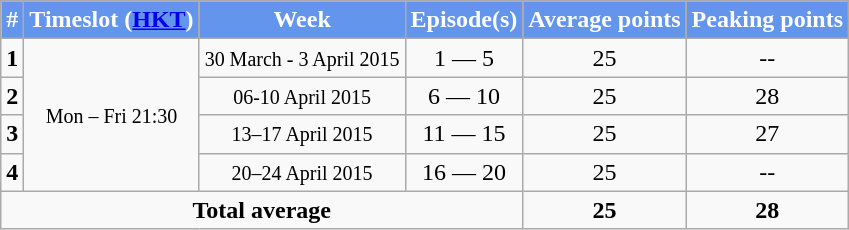<table class="wikitable" style="text-align:center;">
<tr style="background:cornflowerblue; color:white" align="center">
</tr>
<tr>
<th style="background:cornflowerblue; color:white" align="center">#</th>
<th style="background:cornflowerblue; color:white" align="center">Timeslot (<a href='#'>HKT</a>)</th>
<th style="background:cornflowerblue; color:white" align="center">Week</th>
<th style="background:cornflowerblue; color:white" align="center">Episode(s)</th>
<th style="background:cornflowerblue; color:white" align="center">Average points</th>
<th style="background:cornflowerblue; color:white" align="center">Peaking points</th>
</tr>
<tr>
<td><strong>1</strong></td>
<td rowspan="4"><small>Mon – Fri 21:30</small></td>
<td><small>30 March - 3 April 2015</small></td>
<td>1 — 5</td>
<td>25</td>
<td>--</td>
</tr>
<tr>
<td><strong>2</strong></td>
<td><small>06-10 April 2015</small></td>
<td>6 — 10</td>
<td>25</td>
<td>28</td>
</tr>
<tr>
<td><strong>3</strong></td>
<td><small>13–17 April 2015</small></td>
<td>11 — 15</td>
<td>25</td>
<td>27</td>
</tr>
<tr>
<td><strong>4</strong></td>
<td><small>20–24 April 2015</small></td>
<td>16 — 20</td>
<td>25</td>
<td>--</td>
</tr>
<tr>
<td colspan="4"><strong>Total average</strong></td>
<td><strong>25</strong></td>
<td><strong>28</strong></td>
</tr>
</table>
